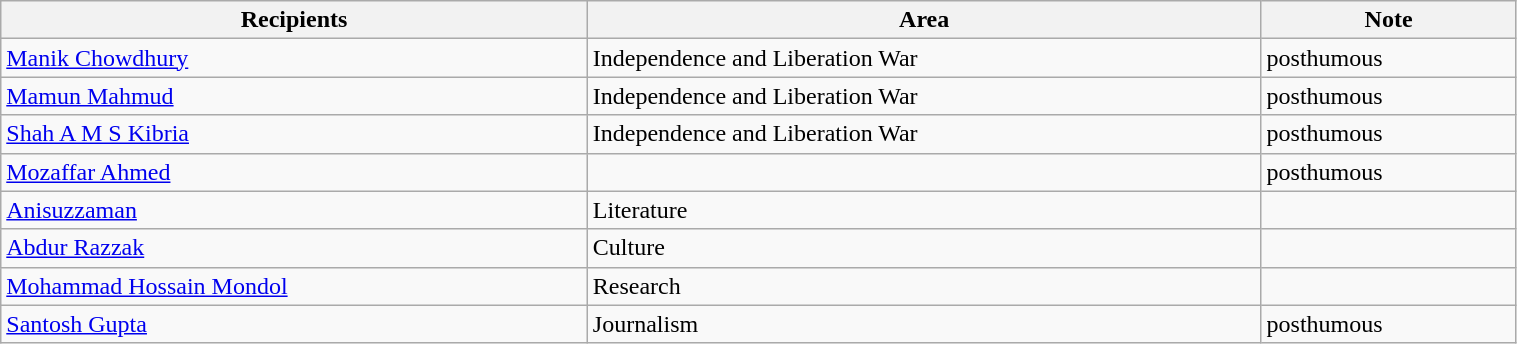<table class="wikitable" style="width:80%;">
<tr>
<th>Recipients</th>
<th>Area</th>
<th>Note</th>
</tr>
<tr>
<td><a href='#'>Manik Chowdhury</a></td>
<td>Independence and Liberation War</td>
<td>posthumous</td>
</tr>
<tr>
<td><a href='#'>Mamun Mahmud</a></td>
<td>Independence and Liberation War</td>
<td>posthumous</td>
</tr>
<tr>
<td><a href='#'>Shah A M S Kibria</a></td>
<td>Independence and Liberation War</td>
<td>posthumous</td>
</tr>
<tr>
<td><a href='#'>Mozaffar Ahmed</a></td>
<td></td>
<td>posthumous</td>
</tr>
<tr>
<td><a href='#'>Anisuzzaman</a></td>
<td>Literature</td>
<td></td>
</tr>
<tr>
<td><a href='#'>Abdur Razzak</a></td>
<td>Culture</td>
<td></td>
</tr>
<tr>
<td><a href='#'>Mohammad Hossain Mondol</a></td>
<td>Research</td>
<td></td>
</tr>
<tr>
<td><a href='#'>Santosh Gupta</a></td>
<td>Journalism</td>
<td>posthumous</td>
</tr>
</table>
